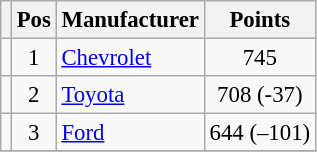<table class="wikitable" style="font-size: 95%;">
<tr>
<th></th>
<th>Pos</th>
<th>Manufacturer</th>
<th>Points</th>
</tr>
<tr>
<td align="left"></td>
<td style="text-align:center;">1</td>
<td><a href='#'>Chevrolet</a></td>
<td style="text-align:center;">745</td>
</tr>
<tr>
<td align="left"></td>
<td style="text-align:center;">2</td>
<td><a href='#'>Toyota</a></td>
<td style="text-align:center;">708 (-37)</td>
</tr>
<tr>
<td align="left"></td>
<td style="text-align:center;">3</td>
<td><a href='#'>Ford</a></td>
<td style="text-align:center;">644 (–101)</td>
</tr>
<tr class="sortbottom">
</tr>
</table>
